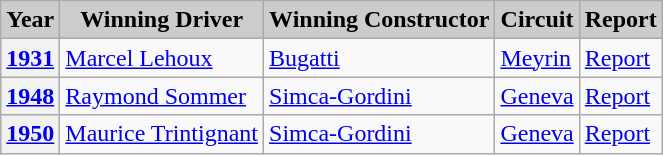<table class="wikitable alternance">
<tr>
<th scope="col" style="background:#CCCCCC"><strong>Year</strong></th>
<th scope="col" style="background:#CCCCCC"><strong>Winning Driver</strong></th>
<th scope="col" style="background:#CCCCCC"><strong>Winning Constructor</strong></th>
<th scope="col" style="background:#CCCCCC">Circuit</th>
<th scope="col" style="background:#CCCCCC"><strong>Report</strong></th>
</tr>
<tr>
<th scope="row" style="text-align:center"><a href='#'>1931</a></th>
<td> <a href='#'>Marcel Lehoux</a></td>
<td> <a href='#'>Bugatti</a></td>
<td><a href='#'>Meyrin</a></td>
<td><a href='#'>Report</a></td>
</tr>
<tr>
<th scope="row" style="text-align:center"><a href='#'>1948</a></th>
<td> <a href='#'>Raymond Sommer</a></td>
<td> <a href='#'>Simca-Gordini</a></td>
<td><a href='#'>Geneva</a></td>
<td><a href='#'>Report</a></td>
</tr>
<tr>
<th scope="row" style="text-align:center"><a href='#'>1950</a></th>
<td> <a href='#'>Maurice Trintignant</a></td>
<td> <a href='#'>Simca-Gordini</a></td>
<td><a href='#'>Geneva</a></td>
<td><a href='#'>Report</a></td>
</tr>
</table>
